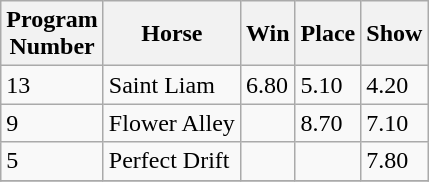<table class="wikitable">
<tr>
<th>Program<br>Number</th>
<th>Horse</th>
<th>Win</th>
<th>Place</th>
<th>Show</th>
</tr>
<tr>
<td>13</td>
<td>Saint Liam</td>
<td>6.80</td>
<td>5.10</td>
<td>4.20</td>
</tr>
<tr>
<td>9</td>
<td>Flower Alley</td>
<td></td>
<td>8.70</td>
<td>7.10</td>
</tr>
<tr>
<td>5</td>
<td>Perfect Drift</td>
<td></td>
<td></td>
<td>7.80</td>
</tr>
<tr>
</tr>
</table>
